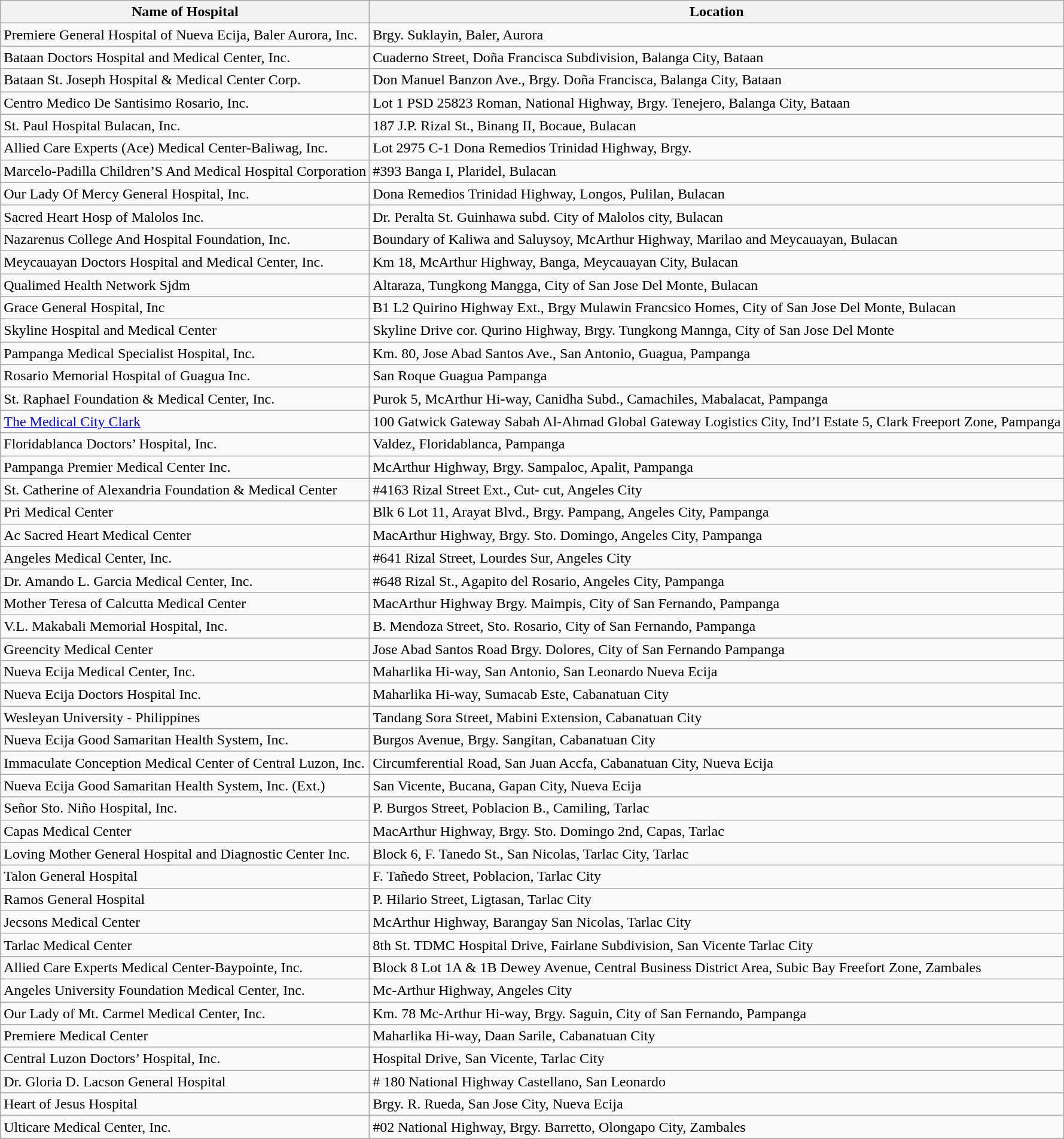<table class="wikitable">
<tr>
<th>Name of Hospital</th>
<th>Location</th>
</tr>
<tr style="vertical-align:middle;">
<td>Premiere General Hospital of Nueva Ecija, Baler Aurora, Inc.</td>
<td>Brgy. Suklayin, Baler, Aurora</td>
</tr>
<tr style="vertical-align:middle;">
<td>Bataan Doctors Hospital and Medical Center, Inc.</td>
<td>Cuaderno Street, Doña Francisca Subdivision, Balanga City, Bataan</td>
</tr>
<tr style="vertical-align:middle;">
<td>Bataan St. Joseph Hospital & Medical Center Corp.</td>
<td>Don Manuel Banzon Ave., Brgy. Doña Francisca, Balanga City, Bataan</td>
</tr>
<tr style="vertical-align:middle;">
<td>Centro Medico De Santisimo Rosario, Inc.</td>
<td>Lot 1 PSD 25823 Roman, National Highway, Brgy. Tenejero, Balanga City, Bataan</td>
</tr>
<tr style="vertical-align:middle;">
<td>St. Paul Hospital Bulacan, Inc.</td>
<td>187 J.P. Rizal St., Binang II, Bocaue, Bulacan</td>
</tr>
<tr style="vertical-align:middle;">
<td>Allied Care Experts (Ace) Medical Center-Baliwag, Inc.</td>
<td>Lot 2975 C-1 Dona Remedios Trinidad Highway, Brgy.</td>
</tr>
<tr style="vertical-align:middle;">
<td>Marcelo-Padilla Children’S And Medical Hospital Corporation</td>
<td>#393 Banga I, Plaridel, Bulacan</td>
</tr>
<tr style="vertical-align:middle;">
<td>Our Lady Of Mercy General Hospital, Inc.</td>
<td>Dona Remedios Trinidad Highway, Longos, Pulilan, Bulacan</td>
</tr>
<tr style="vertical-align:middle;">
<td>Sacred Heart Hosp of Malolos Inc.</td>
<td>Dr. Peralta St. Guinhawa subd. City of Malolos city, Bulacan</td>
</tr>
<tr style="vertical-align:middle;">
<td>Nazarenus College And Hospital Foundation, Inc.</td>
<td>Boundary of Kaliwa and Saluysoy, McArthur Highway, Marilao and Meycauayan, Bulacan</td>
</tr>
<tr style="vertical-align:middle;">
<td>Meycauayan Doctors Hospital and Medical Center, Inc.</td>
<td>Km 18, McArthur Highway, Banga, Meycauayan City, Bulacan</td>
</tr>
<tr style="vertical-align:middle;">
<td>Qualimed Health Network Sjdm</td>
<td>Altaraza, Tungkong Mangga, City of San Jose Del Monte, Bulacan</td>
</tr>
<tr style="vertical-align:middle;">
<td>Grace General Hospital, Inc</td>
<td>B1 L2 Quirino Highway Ext., Brgy Mulawin Francsico Homes, City of San Jose Del Monte, Bulacan</td>
</tr>
<tr style="vertical-align:middle;">
<td>Skyline Hospital and Medical Center</td>
<td>Skyline Drive cor. Qurino Highway, Brgy. Tungkong Mannga, City of San Jose Del Monte</td>
</tr>
<tr style="vertical-align:middle;">
<td>Pampanga Medical Specialist Hospital, Inc.</td>
<td>Km. 80, Jose Abad Santos Ave., San Antonio, Guagua, Pampanga</td>
</tr>
<tr style="vertical-align:middle;">
<td>Rosario Memorial Hospital of Guagua Inc.</td>
<td>San Roque Guagua Pampanga</td>
</tr>
<tr style="vertical-align:middle;">
<td>St. Raphael Foundation & Medical Center, Inc.</td>
<td>Purok 5, McArthur Hi-way, Canidha Subd., Camachiles, Mabalacat, Pampanga</td>
</tr>
<tr style="vertical-align:middle;">
<td><a href='#'>The Medical City Clark</a></td>
<td>100 Gatwick Gateway Sabah Al-Ahmad Global Gateway Logistics City, Ind’l Estate 5, Clark Freeport Zone, Pampanga</td>
</tr>
<tr style="vertical-align:middle;">
<td>Floridablanca Doctors’ Hospital, Inc.</td>
<td>Valdez, Floridablanca, Pampanga</td>
</tr>
<tr style="vertical-align:middle;">
<td>Pampanga Premier Medical Center Inc.</td>
<td>McArthur Highway, Brgy. Sampaloc, Apalit, Pampanga</td>
</tr>
<tr style="vertical-align:middle;">
<td>St. Catherine of Alexandria Foundation & Medical Center</td>
<td>#4163 Rizal Street Ext., Cut- cut, Angeles City</td>
</tr>
<tr style="vertical-align:middle;">
<td>Pri Medical Center</td>
<td>Blk 6 Lot 11, Arayat Blvd., Brgy. Pampang, Angeles City, Pampanga</td>
</tr>
<tr style="vertical-align:middle;">
<td>Ac Sacred Heart Medical Center</td>
<td>MacArthur Highway, Brgy. Sto. Domingo, Angeles City, Pampanga</td>
</tr>
<tr style="vertical-align:middle;">
<td>Angeles Medical Center, Inc.</td>
<td>#641 Rizal Street, Lourdes Sur, Angeles City</td>
</tr>
<tr style="vertical-align:middle;">
<td>Dr. Amando L. Garcia Medical Center, Inc.</td>
<td>#648 Rizal St., Agapito del Rosario, Angeles City, Pampanga</td>
</tr>
<tr style="vertical-align:middle;">
<td>Mother Teresa of Calcutta Medical Center</td>
<td>MacArthur Highway Brgy. Maimpis, City of San Fernando, Pampanga</td>
</tr>
<tr style="vertical-align:middle;">
<td>V.L. Makabali Memorial Hospital, Inc.</td>
<td>B. Mendoza Street, Sto. Rosario, City of San Fernando, Pampanga</td>
</tr>
<tr style="vertical-align:middle;">
<td>Greencity Medical Center</td>
<td>Jose Abad Santos Road Brgy. Dolores, City of San Fernando Pampanga</td>
</tr>
<tr style="vertical-align:middle;">
<td>Nueva Ecija Medical Center, Inc.</td>
<td>Maharlika Hi-way, San Antonio, San Leonardo Nueva Ecija</td>
</tr>
<tr style="vertical-align:middle;">
<td>Nueva Ecija Doctors Hospital Inc.</td>
<td>Maharlika Hi-way, Sumacab Este, Cabanatuan City</td>
</tr>
<tr style="vertical-align:middle;">
<td>Wesleyan University - Philippines</td>
<td>Tandang Sora Street, Mabini Extension, Cabanatuan City</td>
</tr>
<tr style="vertical-align:middle;">
<td>Nueva Ecija Good Samaritan Health System, Inc.</td>
<td>Burgos Avenue, Brgy. Sangitan, Cabanatuan City</td>
</tr>
<tr style="vertical-align:middle;">
<td>Immaculate Conception Medical Center of Central Luzon, Inc.</td>
<td>Circumferential Road, San Juan Accfa, Cabanatuan City, Nueva Ecija</td>
</tr>
<tr style="vertical-align:middle;">
<td>Nueva Ecija Good Samaritan Health System, Inc. (Ext.)</td>
<td>San Vicente, Bucana, Gapan City, Nueva Ecija</td>
</tr>
<tr style="vertical-align:middle;">
<td>Señor Sto. Niño Hospital, Inc.</td>
<td>P. Burgos Street, Poblacion B., Camiling, Tarlac</td>
</tr>
<tr style="vertical-align:middle;">
<td>Capas Medical Center</td>
<td>MacArthur Highway, Brgy. Sto. Domingo 2nd, Capas, Tarlac</td>
</tr>
<tr style="vertical-align:middle;">
<td>Loving Mother General Hospital and Diagnostic Center Inc.</td>
<td>Block 6, F. Tanedo St., San Nicolas, Tarlac City, Tarlac</td>
</tr>
<tr style="vertical-align:middle;">
<td>Talon General Hospital</td>
<td>F. Tañedo Street, Poblacion, Tarlac City</td>
</tr>
<tr style="vertical-align:middle;">
<td>Ramos General Hospital</td>
<td>P. Hilario Street, Ligtasan, Tarlac City</td>
</tr>
<tr style="vertical-align:middle;">
<td>Jecsons Medical Center</td>
<td>McArthur Highway, Barangay San Nicolas, Tarlac City</td>
</tr>
<tr style="vertical-align:middle;">
<td>Tarlac Medical Center</td>
<td>8th St. TDMC Hospital Drive, Fairlane Subdivision, San Vicente Tarlac City</td>
</tr>
<tr style="vertical-align:middle;">
<td>Allied Care Experts Medical Center-Baypointe, Inc.</td>
<td>Block 8 Lot 1A & 1B Dewey Avenue, Central Business District Area, Subic Bay Freefort Zone, Zambales</td>
</tr>
<tr style="vertical-align:middle;">
<td>Angeles University Foundation Medical Center, Inc.</td>
<td>Mc-Arthur Highway, Angeles City</td>
</tr>
<tr style="vertical-align:middle;">
<td>Our Lady of Mt. Carmel Medical Center, Inc.</td>
<td>Km. 78 Mc-Arthur Hi-way, Brgy. Saguin, City of San Fernando, Pampanga</td>
</tr>
<tr style="vertical-align:middle;">
<td>Premiere Medical Center</td>
<td>Maharlika Hi-way, Daan Sarile, Cabanatuan City</td>
</tr>
<tr style="vertical-align:middle;">
<td>Central Luzon Doctors’ Hospital, Inc.</td>
<td>Hospital Drive, San Vicente, Tarlac City</td>
</tr>
<tr style="vertical-align:middle;">
<td>Dr. Gloria D. Lacson General Hospital</td>
<td># 180 National Highway Castellano, San Leonardo</td>
</tr>
<tr style="vertical-align:middle;">
<td>Heart of Jesus Hospital</td>
<td>Brgy. R. Rueda, San Jose City, Nueva Ecija</td>
</tr>
<tr style="vertical-align:middle;">
<td>Ulticare Medical Center, Inc.</td>
<td>#02 National Highway, Brgy. Barretto, Olongapo City, Zambales</td>
</tr>
</table>
